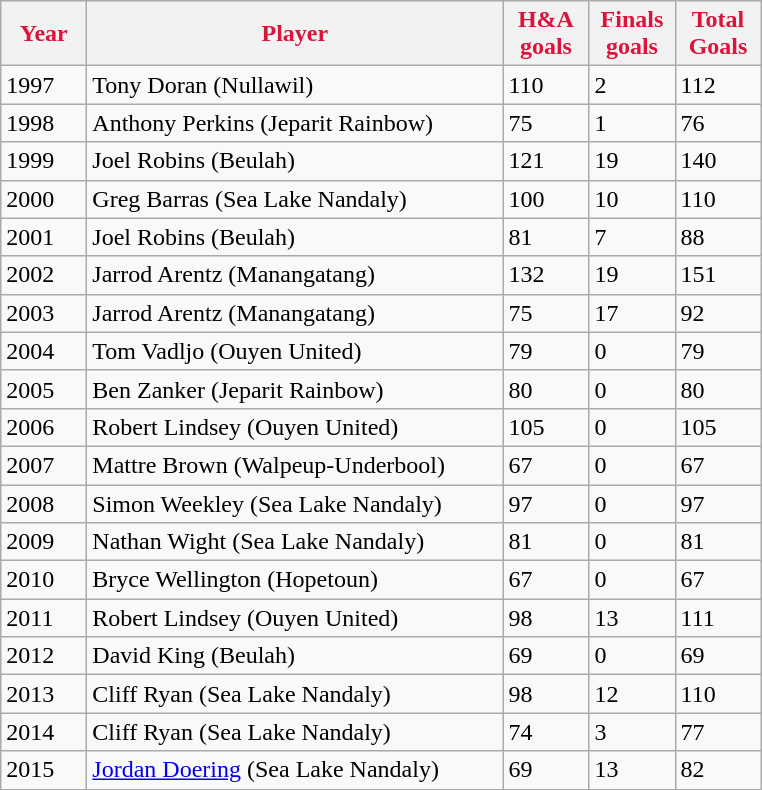<table class="wikitable">
<tr>
<th style="color:crimson" width="50">Year</th>
<th style="color:crimson" width="270">Player</th>
<th style="color:crimson" width="50">H&A goals</th>
<th style="color:crimson" width="50">Finals goals</th>
<th style="color:crimson" width="50">Total Goals</th>
</tr>
<tr>
<td>1997</td>
<td>Tony Doran (Nullawil)</td>
<td>110</td>
<td>2</td>
<td>112</td>
</tr>
<tr>
<td>1998</td>
<td>Anthony Perkins (Jeparit Rainbow)</td>
<td>75</td>
<td>1</td>
<td>76</td>
</tr>
<tr>
<td>1999</td>
<td>Joel Robins (Beulah)</td>
<td>121</td>
<td>19</td>
<td>140</td>
</tr>
<tr>
<td>2000</td>
<td>Greg Barras (Sea Lake Nandaly)</td>
<td>100</td>
<td>10</td>
<td>110</td>
</tr>
<tr>
<td>2001</td>
<td>Joel Robins (Beulah)</td>
<td>81</td>
<td>7</td>
<td>88</td>
</tr>
<tr>
<td>2002</td>
<td>Jarrod Arentz (Manangatang)</td>
<td>132</td>
<td>19</td>
<td>151</td>
</tr>
<tr>
<td>2003</td>
<td>Jarrod Arentz (Manangatang)</td>
<td>75</td>
<td>17</td>
<td>92</td>
</tr>
<tr>
<td>2004</td>
<td>Tom Vadljo (Ouyen United)</td>
<td>79</td>
<td>0</td>
<td>79</td>
</tr>
<tr>
<td>2005</td>
<td>Ben Zanker (Jeparit Rainbow)</td>
<td>80</td>
<td>0</td>
<td>80</td>
</tr>
<tr>
<td>2006</td>
<td>Robert Lindsey (Ouyen United)</td>
<td>105</td>
<td>0</td>
<td>105</td>
</tr>
<tr>
<td>2007</td>
<td>Mattre Brown (Walpeup-Underbool)</td>
<td>67</td>
<td>0</td>
<td>67</td>
</tr>
<tr>
<td>2008</td>
<td>Simon Weekley (Sea Lake Nandaly)</td>
<td>97</td>
<td>0</td>
<td>97</td>
</tr>
<tr>
<td>2009</td>
<td>Nathan Wight (Sea Lake Nandaly)</td>
<td>81</td>
<td>0</td>
<td>81</td>
</tr>
<tr>
<td>2010</td>
<td>Bryce Wellington (Hopetoun)</td>
<td>67</td>
<td>0</td>
<td>67</td>
</tr>
<tr>
<td>2011</td>
<td>Robert Lindsey (Ouyen United)</td>
<td>98</td>
<td>13</td>
<td>111</td>
</tr>
<tr>
<td>2012</td>
<td>David King (Beulah)</td>
<td>69</td>
<td>0</td>
<td>69</td>
</tr>
<tr>
<td>2013</td>
<td>Cliff Ryan (Sea Lake Nandaly)</td>
<td>98</td>
<td>12</td>
<td>110</td>
</tr>
<tr>
<td>2014</td>
<td>Cliff Ryan (Sea Lake Nandaly)</td>
<td>74</td>
<td>3</td>
<td>77</td>
</tr>
<tr>
<td>2015</td>
<td><a href='#'>Jordan Doering</a> (Sea Lake Nandaly)</td>
<td>69</td>
<td>13</td>
<td>82</td>
</tr>
<tr>
</tr>
</table>
